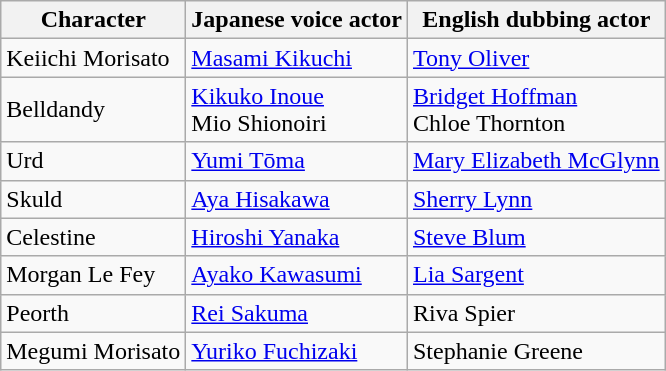<table class="wikitable">
<tr>
<th>Character</th>
<th>Japanese voice actor</th>
<th>English dubbing actor</th>
</tr>
<tr>
<td>Keiichi Morisato</td>
<td><a href='#'>Masami Kikuchi</a></td>
<td><a href='#'>Tony Oliver</a></td>
</tr>
<tr>
<td>Belldandy</td>
<td><a href='#'>Kikuko Inoue</a><br>Mio Shionoiri </td>
<td><a href='#'>Bridget Hoffman</a><br>Chloe Thornton </td>
</tr>
<tr>
<td>Urd</td>
<td><a href='#'>Yumi Tōma</a></td>
<td><a href='#'>Mary Elizabeth McGlynn</a></td>
</tr>
<tr>
<td>Skuld</td>
<td><a href='#'>Aya Hisakawa</a></td>
<td><a href='#'>Sherry Lynn</a></td>
</tr>
<tr>
<td>Celestine</td>
<td><a href='#'>Hiroshi Yanaka</a></td>
<td><a href='#'>Steve Blum</a></td>
</tr>
<tr>
<td>Morgan Le Fey</td>
<td><a href='#'>Ayako Kawasumi</a></td>
<td><a href='#'>Lia Sargent</a></td>
</tr>
<tr>
<td>Peorth</td>
<td><a href='#'>Rei Sakuma</a></td>
<td>Riva Spier</td>
</tr>
<tr>
<td>Megumi Morisato</td>
<td><a href='#'>Yuriko Fuchizaki</a></td>
<td>Stephanie Greene</td>
</tr>
</table>
